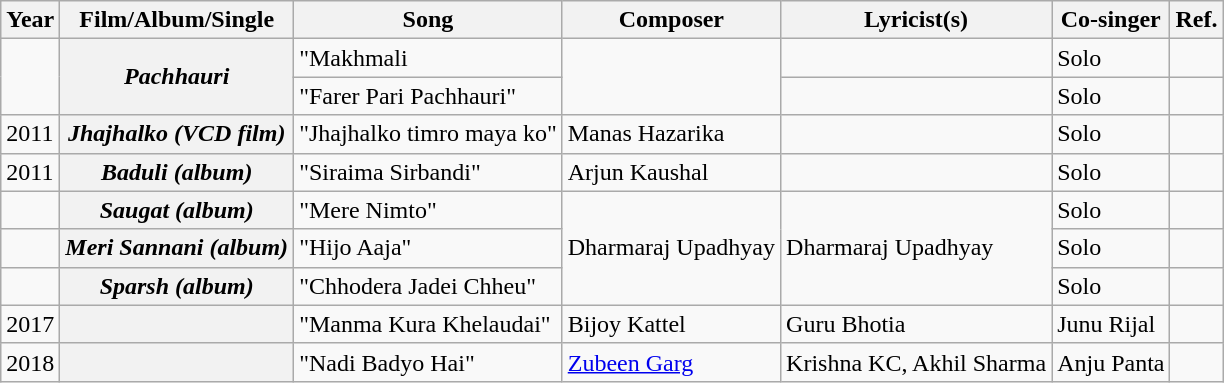<table class="wikitable plainrowheaders">
<tr>
<th scope="col">Year</th>
<th scope="col">Film/Album/Single</th>
<th scope="col">Song</th>
<th scope="col">Composer</th>
<th>Lyricist(s)</th>
<th scope="col">Co-singer</th>
<th scope="col">Ref.</th>
</tr>
<tr>
<td rowspan="2"></td>
<th rowspan="2"><em>Pachhauri</em></th>
<td>"Makhmali</td>
<td rowspan="2"></td>
<td></td>
<td>Solo</td>
<td></td>
</tr>
<tr>
<td>"Farer Pari Pachhauri"</td>
<td></td>
<td>Solo</td>
<td></td>
</tr>
<tr>
<td>2011</td>
<th><em>Jhajhalko (VCD film)</em></th>
<td>"Jhajhalko timro maya ko"</td>
<td>Manas Hazarika</td>
<td></td>
<td>Solo</td>
<td></td>
</tr>
<tr>
<td>2011</td>
<th><em>Baduli (album)</em></th>
<td>"Siraima Sirbandi"</td>
<td>Arjun Kaushal</td>
<td></td>
<td>Solo</td>
<td></td>
</tr>
<tr>
<td></td>
<th scope="row"><em>Saugat (album)</em></th>
<td>"Mere Nimto"</td>
<td rowspan="3">Dharmaraj Upadhyay</td>
<td rowspan="3">Dharmaraj Upadhyay</td>
<td>Solo</td>
<td></td>
</tr>
<tr>
<td></td>
<th><em>Meri Sannani (album)</em></th>
<td>"Hijo Aaja"</td>
<td>Solo</td>
<td></td>
</tr>
<tr>
<td></td>
<th><em>Sparsh</em> <em>(album)</em></th>
<td>"Chhodera Jadei Chheu"</td>
<td>Solo</td>
<td></td>
</tr>
<tr>
<td>2017</td>
<th></th>
<td>"Manma Kura Khelaudai"</td>
<td>Bijoy Kattel</td>
<td>Guru Bhotia</td>
<td>Junu Rijal</td>
<td></td>
</tr>
<tr>
<td>2018</td>
<th></th>
<td>"Nadi Badyo Hai"</td>
<td><a href='#'>Zubeen Garg</a></td>
<td>Krishna KC, Akhil Sharma</td>
<td>Anju Panta</td>
<td></td>
</tr>
</table>
